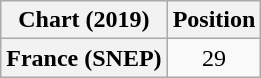<table class="wikitable plainrowheaders" style="text-align:center;">
<tr>
<th scope="col">Chart (2019)</th>
<th scope="col">Position</th>
</tr>
<tr>
<th scope="row">France (SNEP)</th>
<td>29</td>
</tr>
</table>
